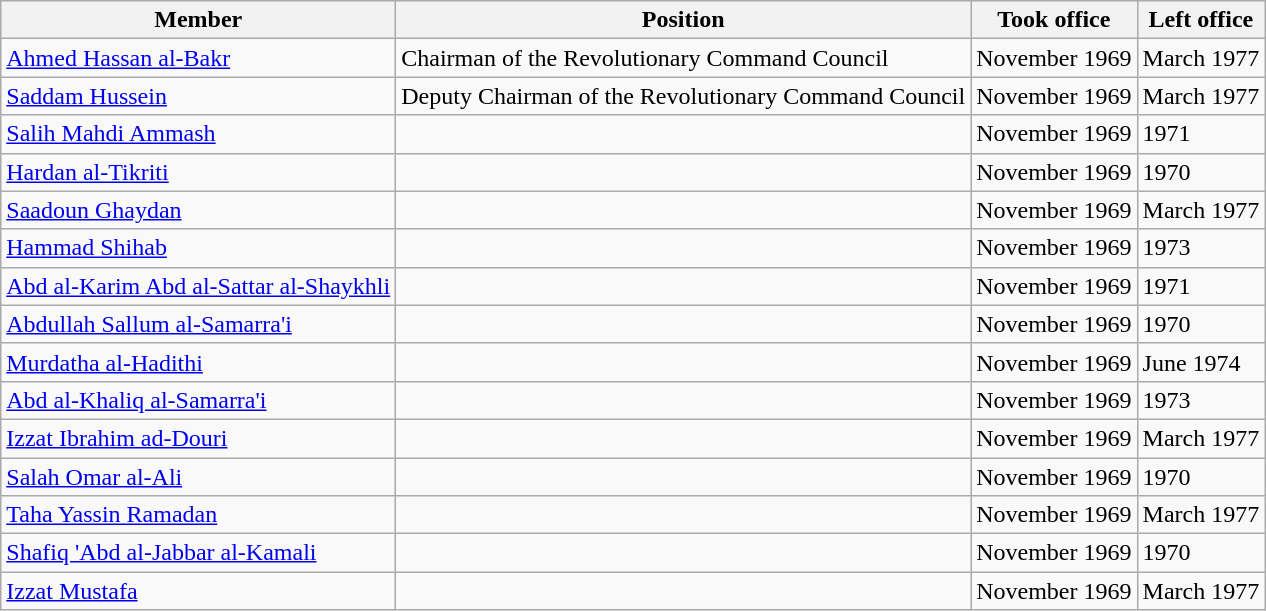<table class="wikitable">
<tr>
<th>Member</th>
<th>Position</th>
<th>Took office</th>
<th>Left office</th>
</tr>
<tr>
<td><a href='#'>Ahmed Hassan al-Bakr</a></td>
<td>Chairman of the Revolutionary Command Council</td>
<td>November 1969</td>
<td>March 1977</td>
</tr>
<tr>
<td><a href='#'>Saddam Hussein</a></td>
<td>Deputy Chairman of the Revolutionary Command Council</td>
<td>November 1969</td>
<td>March 1977</td>
</tr>
<tr>
<td><a href='#'>Salih Mahdi Ammash</a></td>
<td></td>
<td>November 1969</td>
<td>1971</td>
</tr>
<tr>
<td><a href='#'>Hardan al-Tikriti</a></td>
<td></td>
<td>November 1969</td>
<td>1970</td>
</tr>
<tr>
<td><a href='#'>Saadoun Ghaydan</a></td>
<td></td>
<td>November 1969</td>
<td>March 1977</td>
</tr>
<tr>
<td><a href='#'>Hammad Shihab</a></td>
<td></td>
<td>November 1969</td>
<td>1973</td>
</tr>
<tr>
<td><a href='#'>Abd al-Karim Abd al-Sattar al-Shaykhli</a></td>
<td></td>
<td>November 1969</td>
<td>1971</td>
</tr>
<tr>
<td><a href='#'>Abdullah Sallum al-Samarra'i</a></td>
<td></td>
<td>November 1969</td>
<td>1970</td>
</tr>
<tr>
<td><a href='#'>Murdatha al-Hadithi</a></td>
<td></td>
<td>November 1969</td>
<td>June 1974</td>
</tr>
<tr>
<td><a href='#'>Abd al-Khaliq al-Samarra'i</a></td>
<td></td>
<td>November 1969</td>
<td>1973</td>
</tr>
<tr>
<td><a href='#'>Izzat Ibrahim ad-Douri</a></td>
<td></td>
<td>November 1969</td>
<td>March 1977</td>
</tr>
<tr>
<td><a href='#'>Salah Omar al-Ali</a></td>
<td></td>
<td>November 1969</td>
<td>1970</td>
</tr>
<tr>
<td><a href='#'>Taha Yassin Ramadan</a></td>
<td></td>
<td>November 1969</td>
<td>March 1977</td>
</tr>
<tr>
<td><a href='#'>Shafiq 'Abd al-Jabbar al-Kamali</a></td>
<td></td>
<td>November 1969</td>
<td>1970</td>
</tr>
<tr>
<td><a href='#'>Izzat Mustafa</a></td>
<td></td>
<td>November 1969</td>
<td>March 1977</td>
</tr>
</table>
